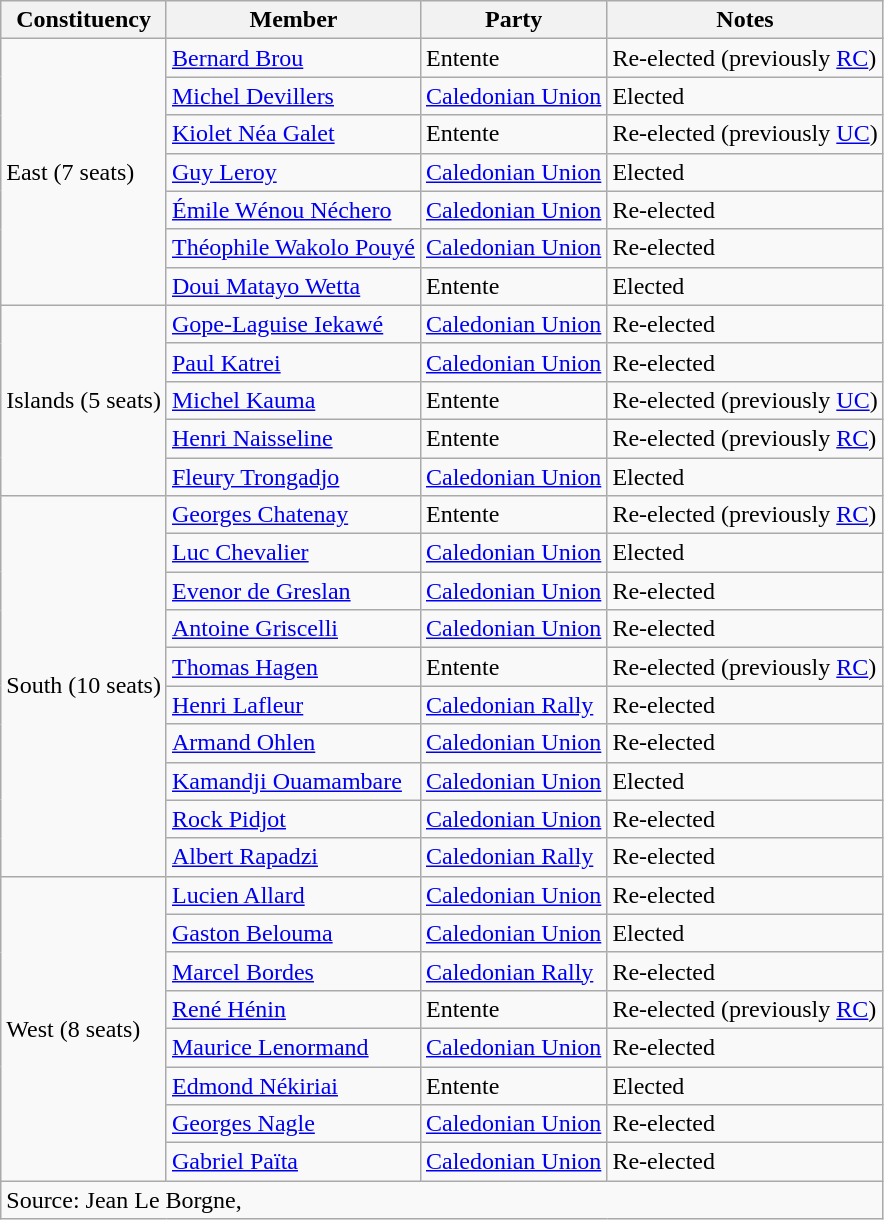<table class="wikitable sortable">
<tr>
<th>Constituency</th>
<th>Member</th>
<th>Party</th>
<th>Notes</th>
</tr>
<tr>
<td rowspan=7>East (7 seats)</td>
<td><a href='#'>Bernard Brou</a></td>
<td>Entente</td>
<td>Re-elected (previously <a href='#'>RC</a>)</td>
</tr>
<tr>
<td><a href='#'>Michel Devillers</a></td>
<td><a href='#'>Caledonian Union</a></td>
<td>Elected</td>
</tr>
<tr>
<td><a href='#'>Kiolet Néa Galet</a></td>
<td>Entente</td>
<td>Re-elected (previously <a href='#'>UC</a>)</td>
</tr>
<tr>
<td><a href='#'>Guy Leroy</a></td>
<td><a href='#'>Caledonian Union</a></td>
<td>Elected</td>
</tr>
<tr>
<td><a href='#'>Émile Wénou Néchero</a></td>
<td><a href='#'>Caledonian Union</a></td>
<td>Re-elected</td>
</tr>
<tr>
<td><a href='#'>Théophile Wakolo Pouyé</a></td>
<td><a href='#'>Caledonian Union</a></td>
<td>Re-elected</td>
</tr>
<tr>
<td><a href='#'>Doui Matayo Wetta</a></td>
<td>Entente</td>
<td>Elected</td>
</tr>
<tr>
<td rowspan=5>Islands (5 seats)</td>
<td><a href='#'>Gope-Laguise Iekawé</a></td>
<td><a href='#'>Caledonian Union</a></td>
<td>Re-elected</td>
</tr>
<tr>
<td><a href='#'>Paul Katrei</a></td>
<td><a href='#'>Caledonian Union</a></td>
<td>Re-elected</td>
</tr>
<tr>
<td><a href='#'>Michel Kauma</a></td>
<td>Entente</td>
<td>Re-elected (previously <a href='#'>UC</a>)</td>
</tr>
<tr>
<td><a href='#'>Henri Naisseline</a></td>
<td>Entente</td>
<td>Re-elected (previously <a href='#'>RC</a>)</td>
</tr>
<tr>
<td><a href='#'>Fleury Trongadjo</a></td>
<td><a href='#'>Caledonian Union</a></td>
<td>Elected</td>
</tr>
<tr>
<td rowspan=10>South (10 seats)</td>
<td><a href='#'>Georges Chatenay</a></td>
<td>Entente</td>
<td>Re-elected (previously <a href='#'>RC</a>)</td>
</tr>
<tr>
<td><a href='#'>Luc Chevalier</a></td>
<td><a href='#'>Caledonian Union</a></td>
<td>Elected</td>
</tr>
<tr>
<td><a href='#'>Evenor de Greslan</a></td>
<td><a href='#'>Caledonian Union</a></td>
<td>Re-elected</td>
</tr>
<tr>
<td><a href='#'>Antoine Griscelli</a></td>
<td><a href='#'>Caledonian Union</a></td>
<td>Re-elected</td>
</tr>
<tr>
<td><a href='#'>Thomas Hagen</a></td>
<td>Entente</td>
<td>Re-elected (previously <a href='#'>RC</a>)</td>
</tr>
<tr>
<td><a href='#'>Henri Lafleur</a></td>
<td><a href='#'>Caledonian Rally</a></td>
<td>Re-elected</td>
</tr>
<tr>
<td><a href='#'>Armand Ohlen</a></td>
<td><a href='#'>Caledonian Union</a></td>
<td>Re-elected</td>
</tr>
<tr>
<td><a href='#'>Kamandji Ouamambare</a></td>
<td><a href='#'>Caledonian Union</a></td>
<td>Elected</td>
</tr>
<tr>
<td><a href='#'>Rock Pidjot</a></td>
<td><a href='#'>Caledonian Union</a></td>
<td>Re-elected</td>
</tr>
<tr>
<td><a href='#'>Albert Rapadzi</a></td>
<td><a href='#'>Caledonian Rally</a></td>
<td>Re-elected</td>
</tr>
<tr>
<td rowspan=8>West (8 seats)</td>
<td><a href='#'>Lucien Allard</a></td>
<td><a href='#'>Caledonian Union</a></td>
<td>Re-elected</td>
</tr>
<tr>
<td><a href='#'>Gaston Belouma</a></td>
<td><a href='#'>Caledonian Union</a></td>
<td>Elected</td>
</tr>
<tr>
<td><a href='#'>Marcel Bordes</a></td>
<td><a href='#'>Caledonian Rally</a></td>
<td>Re-elected</td>
</tr>
<tr>
<td><a href='#'>René Hénin</a></td>
<td>Entente</td>
<td>Re-elected (previously <a href='#'>RC</a>)</td>
</tr>
<tr>
<td><a href='#'>Maurice Lenormand</a></td>
<td><a href='#'>Caledonian Union</a></td>
<td>Re-elected</td>
</tr>
<tr>
<td><a href='#'>Edmond Nékiriai</a></td>
<td>Entente</td>
<td>Elected</td>
</tr>
<tr>
<td><a href='#'>Georges Nagle</a></td>
<td><a href='#'>Caledonian Union</a></td>
<td>Re-elected</td>
</tr>
<tr>
<td><a href='#'>Gabriel Païta</a></td>
<td><a href='#'>Caledonian Union</a></td>
<td>Re-elected</td>
</tr>
<tr class=sortbottom>
<td colspan=4>Source: Jean Le Borgne, </td>
</tr>
</table>
